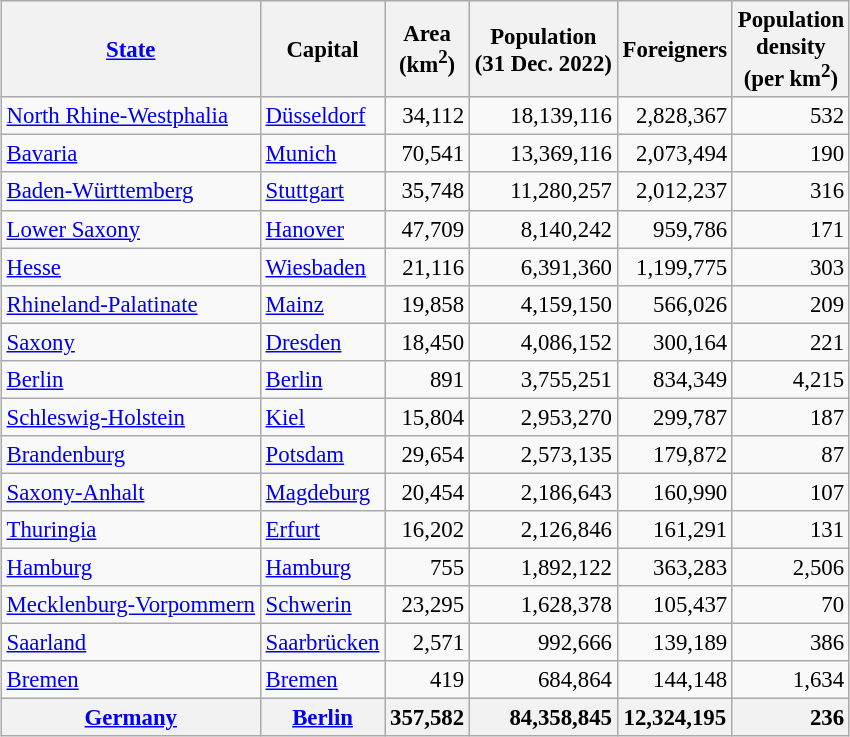<table class="sortable" cellspacing="20px">
<tr>
<td><br><table class="sortable wikitable" style="text-align:left; font-size:95%;">
<tr style="font-size:100%; text-align:right;">
<th><a href='#'>State</a></th>
<th>Capital</th>
<th>Area<br>(km<sup>2</sup>)</th>
<th data-sort-type=number>Population<br>(31 Dec. 2022)</th>
<th data-sort-type=number>Foreigners</th>
<th>Population<br>density<br>(per km<sup>2</sup>)</th>
</tr>
<tr>
<td><a href='#'>North Rhine-Westphalia</a></td>
<td><a href='#'>Düsseldorf</a></td>
<td style="text-align:right">34,112</td>
<td style="text-align:right">18,139,116 </td>
<td style="text-align:right">2,828,367 </td>
<td style="text-align:right">532</td>
</tr>
<tr>
<td><a href='#'>Bavaria</a></td>
<td><a href='#'>Munich</a></td>
<td style="text-align:right">70,541</td>
<td style="text-align:right">13,369,116 </td>
<td style="text-align:right">2,073,494 </td>
<td style="text-align:right">190</td>
</tr>
<tr>
<td><a href='#'>Baden-Württemberg</a></td>
<td><a href='#'>Stuttgart</a></td>
<td style="text-align:right">35,748</td>
<td style="text-align:right">11,280,257 </td>
<td style="text-align:right">2,012,237 </td>
<td style="text-align:right">316</td>
</tr>
<tr>
<td><a href='#'>Lower Saxony</a></td>
<td><a href='#'>Hanover</a></td>
<td style="text-align:right">47,709</td>
<td style="text-align:right">8,140,242 </td>
<td style="text-align:right">959,786 </td>
<td style="text-align:right">171</td>
</tr>
<tr>
<td><a href='#'>Hesse</a></td>
<td><a href='#'>Wiesbaden</a></td>
<td style="text-align:right">21,116</td>
<td style="text-align:right">6,391,360 </td>
<td style="text-align:right">1,199,775 </td>
<td style="text-align:right">303</td>
</tr>
<tr>
<td><a href='#'>Rhineland-Palatinate</a></td>
<td><a href='#'>Mainz</a></td>
<td style="text-align:right">19,858</td>
<td style="text-align:right">4,159,150 </td>
<td style="text-align:right">566,026 </td>
<td style="text-align:right">209</td>
</tr>
<tr>
<td><a href='#'>Saxony</a></td>
<td><a href='#'>Dresden</a></td>
<td style="text-align:right">18,450</td>
<td style="text-align:right">4,086,152 </td>
<td style="text-align:right">300,164 </td>
<td style="text-align:right">221</td>
</tr>
<tr>
<td><a href='#'>Berlin</a></td>
<td><a href='#'>Berlin</a></td>
<td style="text-align:right">891</td>
<td style="text-align:right">3,755,251 </td>
<td style="text-align:right">834,349 </td>
<td style="text-align:right">4,215</td>
</tr>
<tr>
<td><a href='#'>Schleswig-Holstein</a></td>
<td><a href='#'>Kiel</a></td>
<td style="text-align:right">15,804</td>
<td style="text-align:right">2,953,270 </td>
<td style="text-align:right">299,787 </td>
<td style="text-align:right">187</td>
</tr>
<tr>
<td><a href='#'>Brandenburg</a></td>
<td><a href='#'>Potsdam</a></td>
<td style="text-align:right">29,654</td>
<td style="text-align:right">2,573,135 </td>
<td style="text-align:right">179,872 </td>
<td style="text-align:right">87</td>
</tr>
<tr>
<td><a href='#'>Saxony-Anhalt</a></td>
<td><a href='#'>Magdeburg</a></td>
<td style="text-align:right">20,454</td>
<td style="text-align:right">2,186,643 </td>
<td style="text-align:right">160,990 </td>
<td style="text-align:right">107</td>
</tr>
<tr>
<td><a href='#'>Thuringia</a></td>
<td><a href='#'>Erfurt</a></td>
<td style="text-align:right">16,202</td>
<td style="text-align:right">2,126,846 </td>
<td style="text-align:right">161,291 </td>
<td style="text-align:right">131</td>
</tr>
<tr>
<td><a href='#'>Hamburg</a></td>
<td><a href='#'>Hamburg</a></td>
<td style="text-align:right">755</td>
<td style="text-align:right">1,892,122 </td>
<td style="text-align:right">363,283 </td>
<td style="text-align:right">2,506</td>
</tr>
<tr>
<td><a href='#'>Mecklenburg-Vorpommern</a></td>
<td><a href='#'>Schwerin</a></td>
<td style="text-align:right">23,295</td>
<td style="text-align:right">1,628,378 </td>
<td style="text-align:right">105,437 </td>
<td style="text-align:right">70</td>
</tr>
<tr>
<td><a href='#'>Saarland</a></td>
<td><a href='#'>Saarbrücken</a></td>
<td style="text-align:right">2,571</td>
<td style="text-align:right">992,666 </td>
<td style="text-align:right">139,189 </td>
<td style="text-align:right">386</td>
</tr>
<tr>
<td><a href='#'>Bremen</a></td>
<td><a href='#'>Bremen</a></td>
<td style="text-align:right">419</td>
<td style="text-align:right">684,864 </td>
<td style="text-align:right">144,148 </td>
<td style="text-align:right">1,634</td>
</tr>
<tr>
<th><a href='#'>Germany</a></th>
<th><a href='#'>Berlin</a></th>
<th style="text-align:right">357,582</th>
<th style="text-align:right">84,358,845 </th>
<th>12,324,195 </th>
<th style="text-align:right">236</th>
</tr>
</table>
</td>
</tr>
</table>
